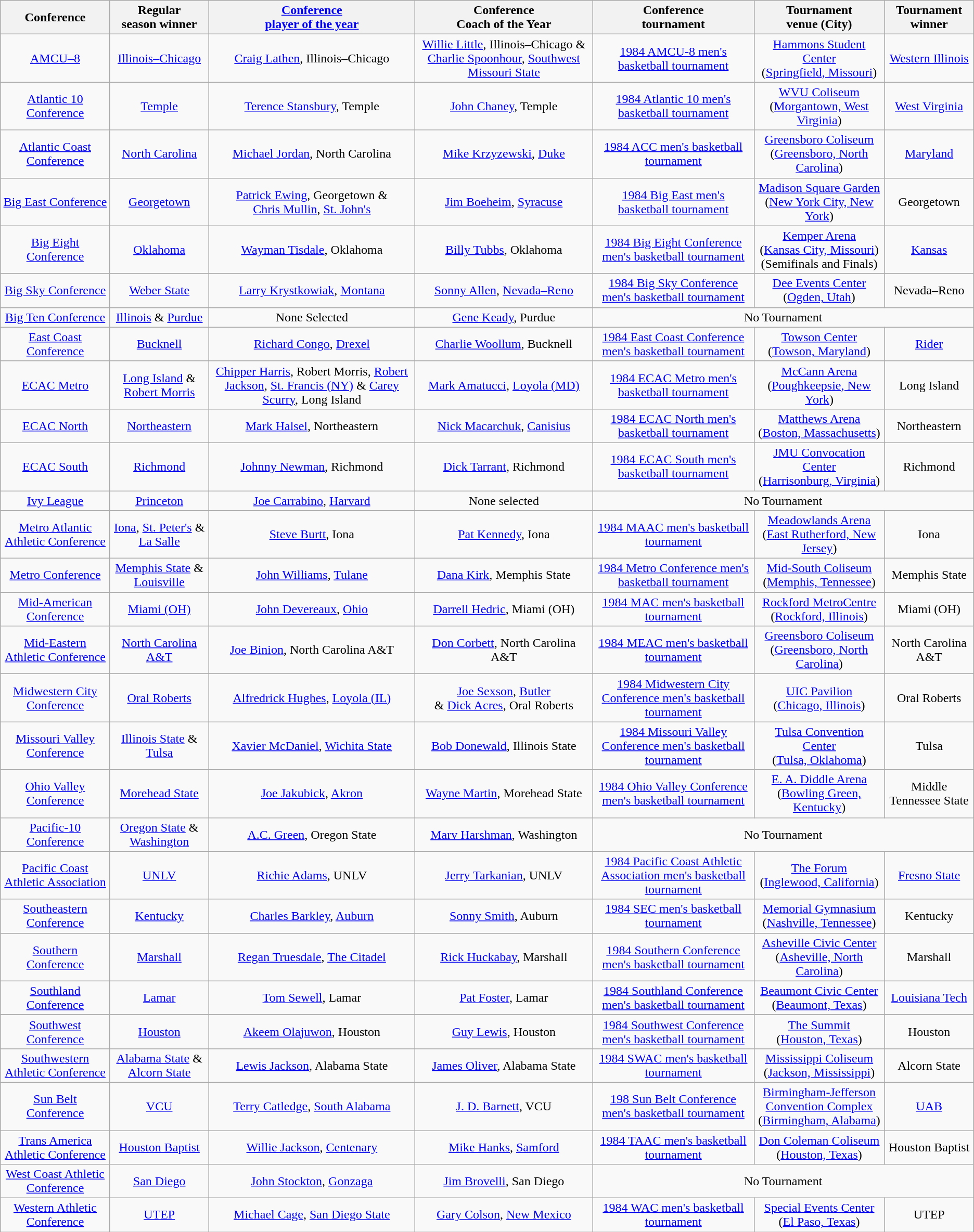<table class="wikitable" style="text-align:center;">
<tr>
<th>Conference</th>
<th>Regular <br> season winner</th>
<th><a href='#'>Conference <br> player of the year</a></th>
<th>Conference <br> Coach of the Year</th>
<th>Conference <br> tournament</th>
<th>Tournament <br> venue (City)</th>
<th>Tournament <br> winner</th>
</tr>
<tr>
<td><a href='#'>AMCU–8</a></td>
<td><a href='#'>Illinois–Chicago</a></td>
<td><a href='#'>Craig Lathen</a>, Illinois–Chicago</td>
<td><a href='#'>Willie Little</a>, Illinois–Chicago & <a href='#'>Charlie Spoonhour</a>, <a href='#'>Southwest Missouri State</a></td>
<td><a href='#'>1984 AMCU-8 men's basketball tournament</a></td>
<td><a href='#'>Hammons Student Center</a><br>(<a href='#'>Springfield, Missouri</a>)</td>
<td><a href='#'>Western Illinois</a></td>
</tr>
<tr>
<td><a href='#'>Atlantic 10 Conference</a></td>
<td><a href='#'>Temple</a></td>
<td><a href='#'>Terence Stansbury</a>, Temple</td>
<td><a href='#'>John Chaney</a>, Temple</td>
<td><a href='#'>1984 Atlantic 10 men's basketball tournament</a></td>
<td><a href='#'>WVU Coliseum</a> <br>(<a href='#'>Morgantown, West Virginia</a>)</td>
<td><a href='#'>West Virginia</a></td>
</tr>
<tr>
<td><a href='#'>Atlantic Coast Conference</a></td>
<td><a href='#'>North Carolina</a></td>
<td><a href='#'>Michael Jordan</a>, North Carolina</td>
<td><a href='#'>Mike Krzyzewski</a>, <a href='#'>Duke</a></td>
<td><a href='#'>1984 ACC men's basketball tournament</a></td>
<td><a href='#'>Greensboro Coliseum</a><br>(<a href='#'>Greensboro, North Carolina</a>)</td>
<td><a href='#'>Maryland</a></td>
</tr>
<tr>
<td><a href='#'>Big East Conference</a></td>
<td><a href='#'>Georgetown</a></td>
<td><a href='#'>Patrick Ewing</a>, Georgetown &<br><a href='#'>Chris Mullin</a>, <a href='#'>St. John's</a></td>
<td><a href='#'>Jim Boeheim</a>, <a href='#'>Syracuse</a></td>
<td><a href='#'>1984 Big East men's basketball tournament</a></td>
<td><a href='#'>Madison Square Garden</a><br>(<a href='#'>New York City, New York</a>)</td>
<td>Georgetown</td>
</tr>
<tr>
<td><a href='#'>Big Eight Conference</a></td>
<td><a href='#'>Oklahoma</a></td>
<td><a href='#'>Wayman Tisdale</a>, Oklahoma</td>
<td><a href='#'>Billy Tubbs</a>, Oklahoma</td>
<td><a href='#'>1984 Big Eight Conference men's basketball tournament</a></td>
<td><a href='#'>Kemper Arena</a><br>(<a href='#'>Kansas City, Missouri</a>)<br>(Semifinals and Finals)</td>
<td><a href='#'>Kansas</a></td>
</tr>
<tr>
<td><a href='#'>Big Sky Conference</a></td>
<td><a href='#'>Weber State</a></td>
<td><a href='#'>Larry Krystkowiak</a>, <a href='#'>Montana</a></td>
<td><a href='#'>Sonny Allen</a>, <a href='#'>Nevada–Reno</a></td>
<td><a href='#'>1984 Big Sky Conference men's basketball tournament</a></td>
<td><a href='#'>Dee Events Center</a><br>(<a href='#'>Ogden, Utah</a>)</td>
<td>Nevada–Reno</td>
</tr>
<tr>
<td><a href='#'>Big Ten Conference</a></td>
<td><a href='#'>Illinois</a> & <a href='#'>Purdue</a></td>
<td>None Selected</td>
<td><a href='#'>Gene Keady</a>, Purdue</td>
<td colspan=3>No Tournament</td>
</tr>
<tr>
<td><a href='#'>East Coast Conference</a></td>
<td><a href='#'>Bucknell</a></td>
<td><a href='#'>Richard Congo</a>, <a href='#'>Drexel</a></td>
<td><a href='#'>Charlie Woollum</a>, Bucknell</td>
<td><a href='#'>1984 East Coast Conference men's basketball tournament</a></td>
<td><a href='#'>Towson Center</a><br>(<a href='#'>Towson, Maryland</a>)</td>
<td><a href='#'>Rider</a></td>
</tr>
<tr>
<td><a href='#'>ECAC Metro</a></td>
<td><a href='#'>Long Island</a> & <a href='#'>Robert Morris</a></td>
<td><a href='#'>Chipper Harris</a>, Robert Morris, <a href='#'>Robert Jackson</a>, <a href='#'>St. Francis (NY)</a> & <a href='#'>Carey Scurry</a>, Long Island</td>
<td><a href='#'>Mark Amatucci</a>, <a href='#'>Loyola (MD)</a></td>
<td><a href='#'>1984 ECAC Metro men's basketball tournament</a></td>
<td><a href='#'>McCann Arena</a><br>(<a href='#'>Poughkeepsie, New York</a>)</td>
<td>Long Island</td>
</tr>
<tr>
<td><a href='#'>ECAC North</a></td>
<td><a href='#'>Northeastern</a></td>
<td><a href='#'>Mark Halsel</a>, Northeastern</td>
<td><a href='#'>Nick Macarchuk</a>, <a href='#'>Canisius</a></td>
<td><a href='#'>1984 ECAC North men's basketball tournament</a></td>
<td><a href='#'>Matthews Arena</a><br>(<a href='#'>Boston, Massachusetts</a>)</td>
<td>Northeastern</td>
</tr>
<tr>
<td><a href='#'>ECAC South</a></td>
<td><a href='#'>Richmond</a></td>
<td><a href='#'>Johnny Newman</a>, Richmond</td>
<td><a href='#'>Dick Tarrant</a>, Richmond</td>
<td><a href='#'>1984 ECAC South men's basketball tournament</a></td>
<td><a href='#'>JMU Convocation Center</a><br>(<a href='#'>Harrisonburg, Virginia</a>)</td>
<td>Richmond</td>
</tr>
<tr>
<td><a href='#'>Ivy League</a></td>
<td><a href='#'>Princeton</a></td>
<td><a href='#'>Joe Carrabino</a>, <a href='#'>Harvard</a></td>
<td>None selected</td>
<td colspan=3>No Tournament</td>
</tr>
<tr>
<td><a href='#'>Metro Atlantic Athletic Conference</a></td>
<td><a href='#'>Iona</a>, <a href='#'>St. Peter's</a> & <a href='#'>La Salle</a></td>
<td><a href='#'>Steve Burtt</a>, Iona</td>
<td><a href='#'>Pat Kennedy</a>, Iona</td>
<td><a href='#'>1984 MAAC men's basketball tournament</a></td>
<td><a href='#'>Meadowlands Arena</a><br>(<a href='#'>East Rutherford, New Jersey</a>)</td>
<td>Iona</td>
</tr>
<tr>
<td><a href='#'>Metro Conference</a></td>
<td><a href='#'>Memphis State</a> & <a href='#'>Louisville</a></td>
<td><a href='#'>John Williams</a>, <a href='#'>Tulane</a></td>
<td><a href='#'>Dana Kirk</a>, Memphis State</td>
<td><a href='#'>1984 Metro Conference men's basketball tournament</a></td>
<td><a href='#'>Mid-South Coliseum</a><br>(<a href='#'>Memphis, Tennessee</a>)</td>
<td>Memphis State</td>
</tr>
<tr>
<td><a href='#'>Mid-American Conference</a></td>
<td><a href='#'>Miami (OH)</a></td>
<td><a href='#'>John Devereaux</a>, <a href='#'>Ohio</a></td>
<td><a href='#'>Darrell Hedric</a>, Miami (OH)</td>
<td><a href='#'>1984 MAC men's basketball tournament</a></td>
<td><a href='#'>Rockford MetroCentre</a><br>(<a href='#'>Rockford, Illinois</a>)</td>
<td>Miami (OH)</td>
</tr>
<tr>
<td><a href='#'>Mid-Eastern Athletic Conference</a></td>
<td><a href='#'>North Carolina A&T</a></td>
<td><a href='#'>Joe Binion</a>, North Carolina A&T</td>
<td><a href='#'>Don Corbett</a>, North Carolina A&T</td>
<td><a href='#'>1984 MEAC men's basketball tournament</a></td>
<td><a href='#'>Greensboro Coliseum</a><br>(<a href='#'>Greensboro, North Carolina</a>)</td>
<td>North Carolina A&T</td>
</tr>
<tr>
<td><a href='#'>Midwestern City Conference</a></td>
<td><a href='#'>Oral Roberts</a></td>
<td><a href='#'>Alfredrick Hughes</a>, <a href='#'>Loyola (IL)</a></td>
<td><a href='#'>Joe Sexson</a>, <a href='#'>Butler</a><br>& <a href='#'>Dick Acres</a>, Oral Roberts</td>
<td><a href='#'>1984 Midwestern City Conference men's basketball tournament</a></td>
<td><a href='#'>UIC Pavilion</a><br>(<a href='#'>Chicago, Illinois</a>)</td>
<td>Oral Roberts</td>
</tr>
<tr>
<td><a href='#'>Missouri Valley Conference</a></td>
<td><a href='#'>Illinois State</a> & <a href='#'>Tulsa</a></td>
<td><a href='#'>Xavier McDaniel</a>, <a href='#'>Wichita State</a></td>
<td><a href='#'>Bob Donewald</a>, Illinois State</td>
<td><a href='#'>1984 Missouri Valley Conference men's basketball tournament</a></td>
<td><a href='#'>Tulsa Convention Center</a><br>(<a href='#'>Tulsa, Oklahoma</a>)</td>
<td>Tulsa</td>
</tr>
<tr>
<td><a href='#'>Ohio Valley Conference</a></td>
<td><a href='#'>Morehead State</a></td>
<td><a href='#'>Joe Jakubick</a>, <a href='#'>Akron</a></td>
<td><a href='#'>Wayne Martin</a>, Morehead State</td>
<td><a href='#'>1984 Ohio Valley Conference men's basketball tournament</a></td>
<td><a href='#'>E. A. Diddle Arena</a><br>(<a href='#'>Bowling Green, Kentucky</a>)</td>
<td>Middle Tennessee State</td>
</tr>
<tr>
<td><a href='#'>Pacific-10 Conference</a></td>
<td><a href='#'>Oregon State</a> & <a href='#'>Washington</a></td>
<td><a href='#'>A.C. Green</a>, Oregon State</td>
<td><a href='#'>Marv Harshman</a>, Washington</td>
<td colspan=3>No Tournament</td>
</tr>
<tr>
<td><a href='#'>Pacific Coast Athletic Association</a></td>
<td><a href='#'>UNLV</a></td>
<td><a href='#'>Richie Adams</a>, UNLV</td>
<td><a href='#'>Jerry Tarkanian</a>, UNLV</td>
<td><a href='#'>1984 Pacific Coast Athletic Association men's basketball tournament</a></td>
<td><a href='#'>The Forum</a><br>(<a href='#'>Inglewood, California</a>)</td>
<td><a href='#'>Fresno State</a></td>
</tr>
<tr>
<td><a href='#'>Southeastern Conference</a></td>
<td><a href='#'>Kentucky</a></td>
<td><a href='#'>Charles Barkley</a>, <a href='#'>Auburn</a></td>
<td><a href='#'>Sonny Smith</a>, Auburn</td>
<td><a href='#'>1984 SEC men's basketball tournament</a></td>
<td><a href='#'>Memorial Gymnasium</a><br>(<a href='#'>Nashville, Tennessee</a>)</td>
<td>Kentucky</td>
</tr>
<tr>
<td><a href='#'>Southern Conference</a></td>
<td><a href='#'>Marshall</a></td>
<td><a href='#'>Regan Truesdale</a>, <a href='#'>The Citadel</a></td>
<td><a href='#'>Rick Huckabay</a>, Marshall</td>
<td><a href='#'>1984 Southern Conference men's basketball tournament</a></td>
<td><a href='#'>Asheville Civic Center</a><br>(<a href='#'>Asheville, North Carolina</a>)</td>
<td>Marshall</td>
</tr>
<tr>
<td><a href='#'>Southland Conference</a></td>
<td><a href='#'>Lamar</a></td>
<td><a href='#'>Tom Sewell</a>, Lamar</td>
<td><a href='#'>Pat Foster</a>, Lamar</td>
<td><a href='#'>1984 Southland Conference men's basketball tournament</a></td>
<td><a href='#'>Beaumont Civic Center</a><br>(<a href='#'>Beaumont, Texas</a>)</td>
<td><a href='#'>Louisiana Tech</a></td>
</tr>
<tr>
<td><a href='#'>Southwest Conference</a></td>
<td><a href='#'>Houston</a></td>
<td><a href='#'>Akeem Olajuwon</a>, Houston</td>
<td><a href='#'>Guy Lewis</a>, Houston</td>
<td><a href='#'>1984 Southwest Conference men's basketball tournament</a></td>
<td><a href='#'>The Summit</a><br>(<a href='#'>Houston, Texas</a>)</td>
<td>Houston</td>
</tr>
<tr>
<td><a href='#'>Southwestern Athletic Conference</a></td>
<td><a href='#'>Alabama State</a> & <a href='#'>Alcorn State</a></td>
<td><a href='#'>Lewis Jackson</a>, Alabama State</td>
<td><a href='#'>James Oliver</a>, Alabama State</td>
<td><a href='#'>1984 SWAC men's basketball tournament</a></td>
<td><a href='#'>Mississippi Coliseum</a><br>(<a href='#'>Jackson, Mississippi</a>)</td>
<td>Alcorn State</td>
</tr>
<tr>
<td><a href='#'>Sun Belt Conference</a></td>
<td><a href='#'>VCU</a></td>
<td><a href='#'>Terry Catledge</a>, <a href='#'>South Alabama</a></td>
<td><a href='#'>J. D. Barnett</a>, VCU</td>
<td><a href='#'>198 Sun Belt Conference men's basketball tournament</a></td>
<td><a href='#'>Birmingham-Jefferson Convention Complex</a><br>(<a href='#'>Birmingham, Alabama</a>)</td>
<td><a href='#'>UAB</a></td>
</tr>
<tr>
<td><a href='#'>Trans America Athletic Conference</a></td>
<td><a href='#'>Houston Baptist</a></td>
<td><a href='#'>Willie Jackson</a>, <a href='#'>Centenary</a></td>
<td><a href='#'>Mike Hanks</a>, <a href='#'>Samford</a></td>
<td><a href='#'>1984 TAAC men's basketball tournament</a></td>
<td><a href='#'>Don Coleman Coliseum</a><br>(<a href='#'>Houston, Texas</a>)</td>
<td>Houston Baptist</td>
</tr>
<tr>
<td><a href='#'>West Coast Athletic Conference</a></td>
<td><a href='#'>San Diego</a></td>
<td><a href='#'>John Stockton</a>, <a href='#'>Gonzaga</a></td>
<td><a href='#'>Jim Brovelli</a>, San Diego</td>
<td colspan=3>No Tournament</td>
</tr>
<tr>
<td><a href='#'>Western Athletic Conference</a></td>
<td><a href='#'>UTEP</a></td>
<td><a href='#'>Michael Cage</a>, <a href='#'>San Diego State</a></td>
<td><a href='#'>Gary Colson</a>, <a href='#'>New Mexico</a></td>
<td><a href='#'>1984 WAC men's basketball tournament</a></td>
<td><a href='#'>Special Events Center</a><br>(<a href='#'>El Paso, Texas</a>)</td>
<td>UTEP</td>
</tr>
</table>
